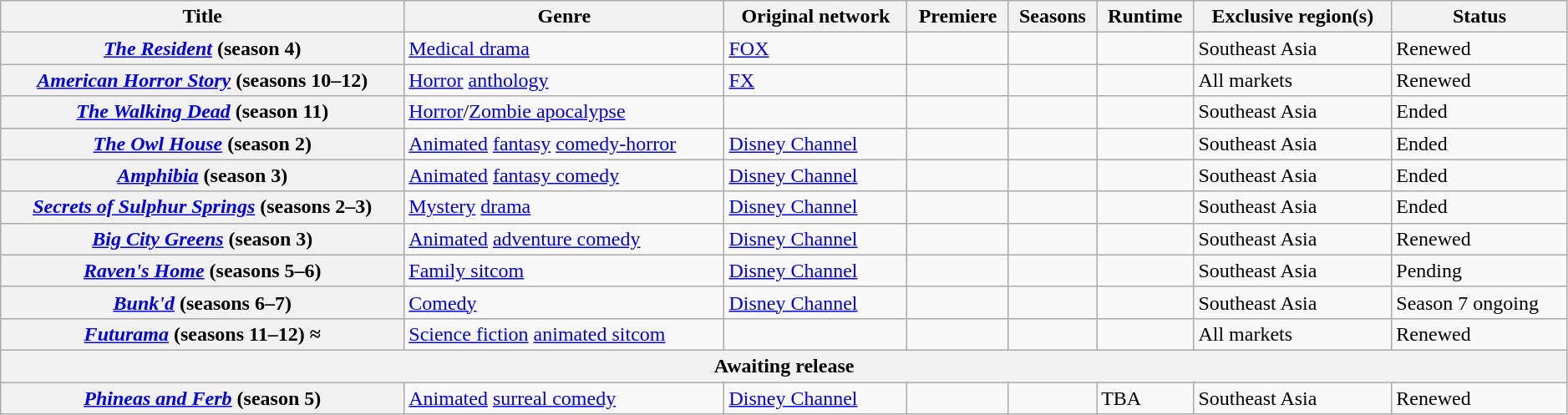<table class="wikitable plainrowheaders sortable" style="width:99%;">
<tr>
<th>Title</th>
<th>Genre</th>
<th>Original network</th>
<th>Premiere</th>
<th>Seasons</th>
<th>Runtime</th>
<th>Exclusive region(s)</th>
<th>Status</th>
</tr>
<tr>
<th scope="row"><em><a href='#'>The Resident</a></em> (season 4)</th>
<td><a href='#'>Medical drama</a></td>
<td><a href='#'>FOX</a></td>
<td></td>
<td></td>
<td></td>
<td>Southeast Asia</td>
<td>Renewed</td>
</tr>
<tr>
<th scope="row"><em><a href='#'>American Horror Story</a></em> (seasons 10–12)</th>
<td><a href='#'>Horror</a> <a href='#'>anthology</a></td>
<td><a href='#'>FX</a></td>
<td></td>
<td></td>
<td></td>
<td>All markets</td>
<td>Renewed</td>
</tr>
<tr>
<th scope="row"><em><a href='#'>The Walking Dead</a></em> (season 11)</th>
<td><a href='#'>Horror</a>/<a href='#'>Zombie apocalypse</a></td>
<td></td>
<td></td>
<td></td>
<td></td>
<td>Southeast Asia</td>
<td>Ended</td>
</tr>
<tr>
<th scope="row"><em><a href='#'>The Owl House</a></em> (season 2)</th>
<td><a href='#'>Animated</a> <a href='#'>fantasy</a> <a href='#'>comedy-horror</a></td>
<td><a href='#'>Disney Channel</a></td>
<td></td>
<td></td>
<td></td>
<td>Southeast Asia</td>
<td>Ended</td>
</tr>
<tr>
<th scope="row"><em><a href='#'>Amphibia</a></em> (season 3)</th>
<td><a href='#'>Animated</a> <a href='#'>fantasy comedy</a></td>
<td><a href='#'>Disney Channel</a></td>
<td></td>
<td></td>
<td></td>
<td>Southeast Asia</td>
<td>Ended</td>
</tr>
<tr>
<th scope="row"><em><a href='#'>Secrets of Sulphur Springs</a></em> (seasons 2–3)</th>
<td><a href='#'>Mystery</a> <a href='#'>drama</a></td>
<td><a href='#'>Disney Channel</a></td>
<td></td>
<td></td>
<td></td>
<td>Southeast Asia</td>
<td>Ended</td>
</tr>
<tr>
<th scope="row"><em><a href='#'>Big City Greens</a></em> (season 3)</th>
<td><a href='#'>Animated</a> <a href='#'>adventure comedy</a></td>
<td><a href='#'>Disney Channel</a></td>
<td></td>
<td></td>
<td></td>
<td>Southeast Asia</td>
<td>Renewed</td>
</tr>
<tr>
<th scope="row"><em><a href='#'>Raven's Home</a></em> (seasons 5–6)</th>
<td><a href='#'>Family sitcom</a></td>
<td><a href='#'>Disney Channel</a></td>
<td></td>
<td></td>
<td></td>
<td>Southeast Asia</td>
<td>Pending</td>
</tr>
<tr>
<th scope="row"><em><a href='#'>Bunk'd</a></em> (seasons 6–7)</th>
<td><a href='#'>Comedy</a></td>
<td><a href='#'>Disney Channel</a></td>
<td></td>
<td></td>
<td></td>
<td>Southeast Asia</td>
<td>Season 7 ongoing</td>
</tr>
<tr>
<th scope="row"><em><a href='#'>Futurama</a></em> (seasons 11–12) <strong>≈</strong></th>
<td><a href='#'>Science fiction</a> <a href='#'>animated sitcom</a></td>
<td></td>
<td></td>
<td></td>
<td></td>
<td>All markets</td>
<td>Renewed</td>
</tr>
<tr>
<th colspan="8">Awaiting release</th>
</tr>
<tr>
<th scope="row"><em><a href='#'>Phineas and Ferb</a></em> (season 5)</th>
<td><a href='#'>Animated</a> <a href='#'>surreal comedy</a></td>
<td><a href='#'>Disney Channel</a></td>
<td></td>
<td></td>
<td>TBA</td>
<td>Southeast Asia</td>
<td>Renewed</td>
</tr>
</table>
